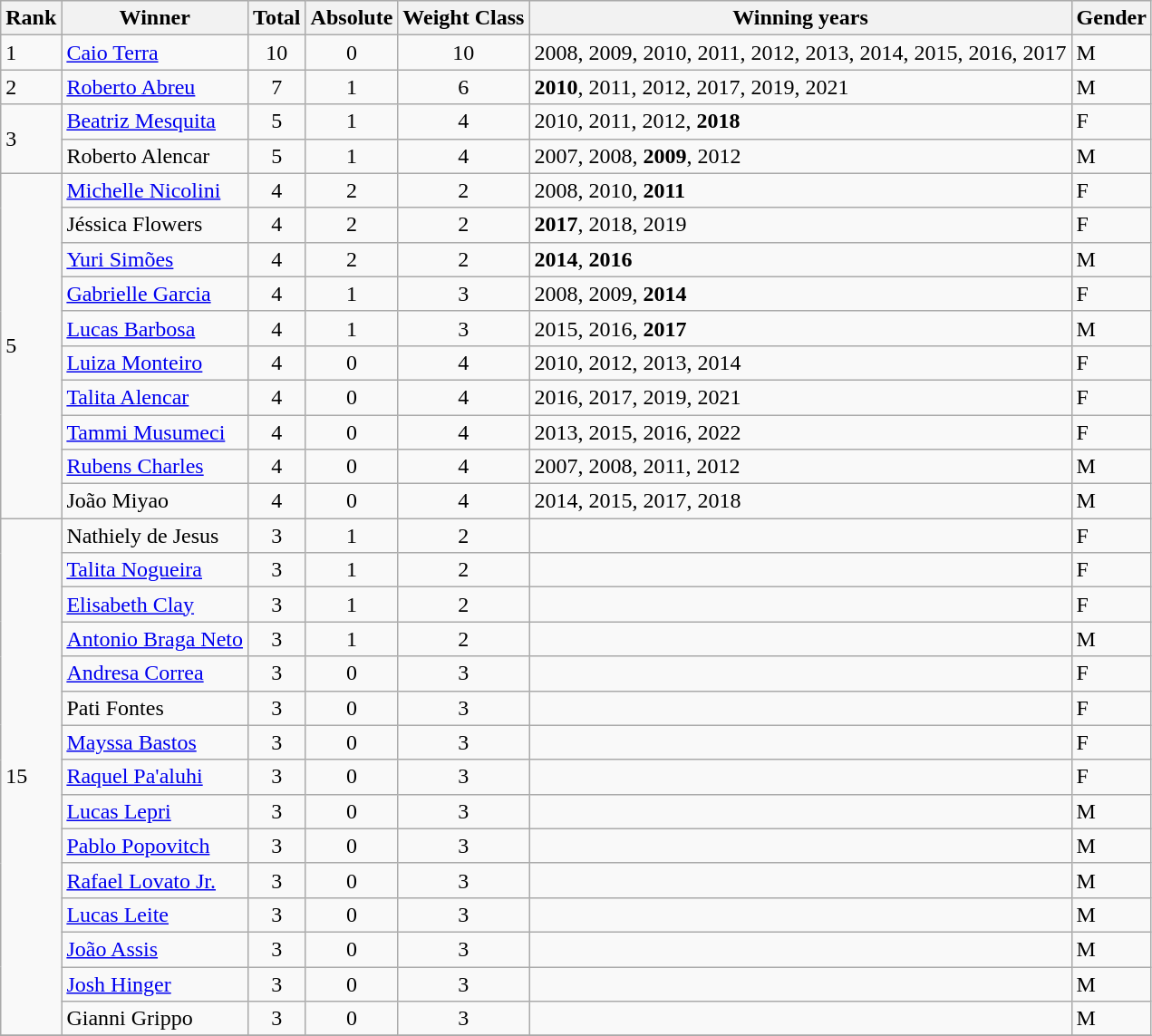<table class="wikitable sortable wikitable collapsible autocollapse" style="text-align:left">
<tr style="background-color:#EDEDED;">
<th>Rank</th>
<th>Winner</th>
<th>Total</th>
<th>Absolute</th>
<th>Weight Class</th>
<th>Winning years</th>
<th>Gender</th>
</tr>
<tr>
<td>1</td>
<td> <a href='#'>Caio Terra</a></td>
<td align="center">10</td>
<td align="center">0</td>
<td align="center">10</td>
<td>2008, 2009, 2010, 2011, 2012, 2013, 2014, 2015, 2016, 2017</td>
<td>M</td>
</tr>
<tr>
<td>2</td>
<td> <a href='#'>Roberto Abreu</a></td>
<td align="center">7</td>
<td align="center">1</td>
<td align="center">6</td>
<td><strong>2010</strong>, 2011, 2012, 2017, 2019, 2021</td>
<td>M</td>
</tr>
<tr>
<td rowspan="2">3</td>
<td> <a href='#'>Beatriz Mesquita</a></td>
<td align="center">5</td>
<td align="center">1</td>
<td align="center">4</td>
<td>2010, 2011, 2012, <strong>2018</strong></td>
<td>F</td>
</tr>
<tr>
<td> Roberto Alencar</td>
<td align="center">5</td>
<td align="center">1</td>
<td align="center">4</td>
<td>2007, 2008, <strong>2009</strong>, 2012</td>
<td>M</td>
</tr>
<tr>
<td rowspan="10">5</td>
<td> <a href='#'>Michelle Nicolini</a></td>
<td align="center">4</td>
<td align="center">2</td>
<td align="center">2</td>
<td>2008, 2010, <strong>2011</strong></td>
<td>F</td>
</tr>
<tr>
<td> Jéssica Flowers</td>
<td align="center">4</td>
<td align="center">2</td>
<td align="center">2</td>
<td><strong>2017</strong>, 2018, 2019</td>
<td>F</td>
</tr>
<tr>
<td> <a href='#'>Yuri Simões</a></td>
<td align="center">4</td>
<td align="center">2</td>
<td align="center">2</td>
<td><strong>2014</strong>, <strong>2016</strong></td>
<td>M</td>
</tr>
<tr>
<td> <a href='#'>Gabrielle Garcia</a></td>
<td align="center">4</td>
<td align="center">1</td>
<td align="center">3</td>
<td>2008, 2009, <strong>2014</strong></td>
<td>F</td>
</tr>
<tr>
<td> <a href='#'>Lucas Barbosa</a></td>
<td align="center">4</td>
<td align="center">1</td>
<td align="center">3</td>
<td>2015, 2016, <strong>2017</strong></td>
<td>M</td>
</tr>
<tr>
<td> <a href='#'>Luiza Monteiro</a></td>
<td align="center">4</td>
<td align="center">0</td>
<td align="center">4</td>
<td>2010, 2012, 2013, 2014</td>
<td>F</td>
</tr>
<tr>
<td> <a href='#'>Talita Alencar</a></td>
<td align="center">4</td>
<td align="center">0</td>
<td align="center">4</td>
<td>2016, 2017, 2019, 2021</td>
<td>F</td>
</tr>
<tr>
<td> <a href='#'>Tammi Musumeci</a></td>
<td align="center">4</td>
<td align="center">0</td>
<td align="center">4</td>
<td>2013, 2015, 2016, 2022</td>
<td>F</td>
</tr>
<tr>
<td> <a href='#'>Rubens Charles</a></td>
<td align="center">4</td>
<td align="center">0</td>
<td align="center">4</td>
<td>2007, 2008, 2011, 2012</td>
<td>M</td>
</tr>
<tr>
<td> João Miyao</td>
<td align="center">4</td>
<td align="center">0</td>
<td align="center">4</td>
<td>2014, 2015, 2017, 2018</td>
<td>M</td>
</tr>
<tr>
<td rowspan="15">15</td>
<td> Nathiely de Jesus</td>
<td align="center">3</td>
<td align="center">1</td>
<td align="center">2</td>
<td></td>
<td>F</td>
</tr>
<tr>
<td> <a href='#'>Talita Nogueira</a></td>
<td align="center">3</td>
<td align="center">1</td>
<td align="center">2</td>
<td></td>
<td>F</td>
</tr>
<tr>
<td> <a href='#'>Elisabeth Clay</a></td>
<td align="center">3</td>
<td align="center">1</td>
<td align="center">2</td>
<td></td>
<td>F</td>
</tr>
<tr>
<td> <a href='#'>Antonio Braga Neto</a></td>
<td align="center">3</td>
<td align="center">1</td>
<td align="center">2</td>
<td></td>
<td>M</td>
</tr>
<tr>
<td> <a href='#'>Andresa Correa</a></td>
<td align="center">3</td>
<td align="center">0</td>
<td align="center">3</td>
<td></td>
<td>F</td>
</tr>
<tr>
<td> Pati Fontes</td>
<td align="center">3</td>
<td align="center">0</td>
<td align="center">3</td>
<td></td>
<td>F</td>
</tr>
<tr>
<td> <a href='#'>Mayssa Bastos</a></td>
<td align="center">3</td>
<td align="center">0</td>
<td align="center">3</td>
<td></td>
<td>F</td>
</tr>
<tr>
<td> <a href='#'>Raquel Pa'aluhi</a></td>
<td align="center">3</td>
<td align="center">0</td>
<td align="center">3</td>
<td></td>
<td>F</td>
</tr>
<tr>
<td> <a href='#'>Lucas Lepri</a></td>
<td align="center">3</td>
<td align="center">0</td>
<td align="center">3</td>
<td></td>
<td>M</td>
</tr>
<tr>
<td> <a href='#'>Pablo Popovitch</a></td>
<td align="center">3</td>
<td align="center">0</td>
<td align="center">3</td>
<td></td>
<td>M</td>
</tr>
<tr>
<td> <a href='#'>Rafael Lovato Jr.</a></td>
<td align="center">3</td>
<td align="center">0</td>
<td align="center">3</td>
<td></td>
<td>M</td>
</tr>
<tr>
<td> <a href='#'>Lucas Leite</a></td>
<td align="center">3</td>
<td align="center">0</td>
<td align="center">3</td>
<td></td>
<td>M</td>
</tr>
<tr>
<td> <a href='#'>João Assis</a></td>
<td align="center">3</td>
<td align="center">0</td>
<td align="center">3</td>
<td></td>
<td>M</td>
</tr>
<tr>
<td> <a href='#'>Josh Hinger</a></td>
<td align="center">3</td>
<td align="center">0</td>
<td align="center">3</td>
<td></td>
<td>M</td>
</tr>
<tr>
<td> Gianni Grippo</td>
<td align="center">3</td>
<td align="center">0</td>
<td align="center">3</td>
<td></td>
<td>M</td>
</tr>
<tr>
</tr>
</table>
